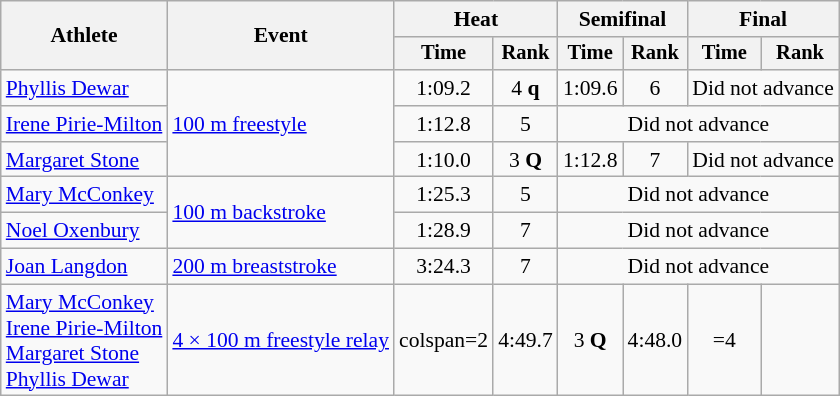<table class=wikitable style="font-size:90%;">
<tr>
<th rowspan=2>Athlete</th>
<th rowspan=2>Event</th>
<th colspan=2>Heat</th>
<th colspan=2>Semifinal</th>
<th colspan=2>Final</th>
</tr>
<tr style="font-size:95%">
<th>Time</th>
<th>Rank</th>
<th>Time</th>
<th>Rank</th>
<th>Time</th>
<th>Rank</th>
</tr>
<tr align=center>
<td align=left><a href='#'>Phyllis Dewar</a></td>
<td rowspan=3 align=left><a href='#'>100 m freestyle</a></td>
<td>1:09.2</td>
<td>4 <strong>q</strong></td>
<td>1:09.6</td>
<td>6</td>
<td colspan=2>Did not advance</td>
</tr>
<tr align=center>
<td align=left><a href='#'>Irene Pirie-Milton</a></td>
<td>1:12.8</td>
<td>5</td>
<td colspan=4>Did not advance</td>
</tr>
<tr align=center>
<td align=left><a href='#'>Margaret Stone</a></td>
<td>1:10.0</td>
<td>3 <strong>Q</strong></td>
<td>1:12.8</td>
<td>7</td>
<td colspan=2>Did not advance</td>
</tr>
<tr align=center>
<td align=left><a href='#'>Mary McConkey</a></td>
<td rowspan=2 align=left><a href='#'>100 m backstroke</a></td>
<td>1:25.3</td>
<td>5</td>
<td colspan=4>Did not advance</td>
</tr>
<tr align=center>
<td align=left><a href='#'>Noel Oxenbury</a></td>
<td>1:28.9</td>
<td>7</td>
<td colspan=4>Did not advance</td>
</tr>
<tr align=center>
<td align=left><a href='#'>Joan Langdon</a></td>
<td align=left><a href='#'>200 m breaststroke</a></td>
<td>3:24.3</td>
<td>7</td>
<td colspan=4>Did not advance</td>
</tr>
<tr align=center>
<td align=left><a href='#'>Mary McConkey</a><br><a href='#'>Irene Pirie-Milton</a><br><a href='#'>Margaret Stone</a><br><a href='#'>Phyllis Dewar</a></td>
<td align=left><a href='#'>4 × 100 m freestyle relay</a></td>
<td>colspan=2 </td>
<td>4:49.7</td>
<td>3 <strong>Q</strong></td>
<td>4:48.0</td>
<td>=4</td>
</tr>
</table>
